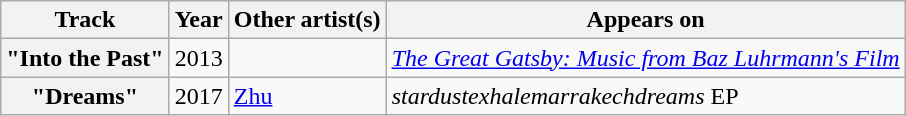<table class="wikitable plainrowheaders" border="1">
<tr>
<th>Track</th>
<th>Year</th>
<th>Other artist(s)</th>
<th>Appears on</th>
</tr>
<tr>
<th scope="row">"Into the Past"</th>
<td>2013</td>
<td></td>
<td><em><a href='#'>The Great Gatsby: Music from Baz Luhrmann's Film</a></em></td>
</tr>
<tr>
<th scope="row">"Dreams"</th>
<td>2017</td>
<td><a href='#'>Zhu</a></td>
<td><em>stardustexhalemarrakechdreams</em> EP</td>
</tr>
</table>
